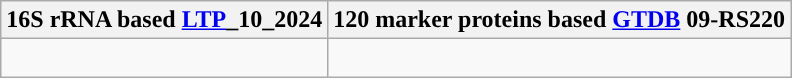<table class="wikitable">
<tr>
<th colspan=1>16S rRNA based <a href='#'>LTP</a>_10_2024</th>
<th colspan=1>120 marker proteins based <a href='#'>GTDB</a> 09-RS220</th>
</tr>
<tr>
<td style="vertical-align:top"><br></td>
<td><br></td>
</tr>
</table>
